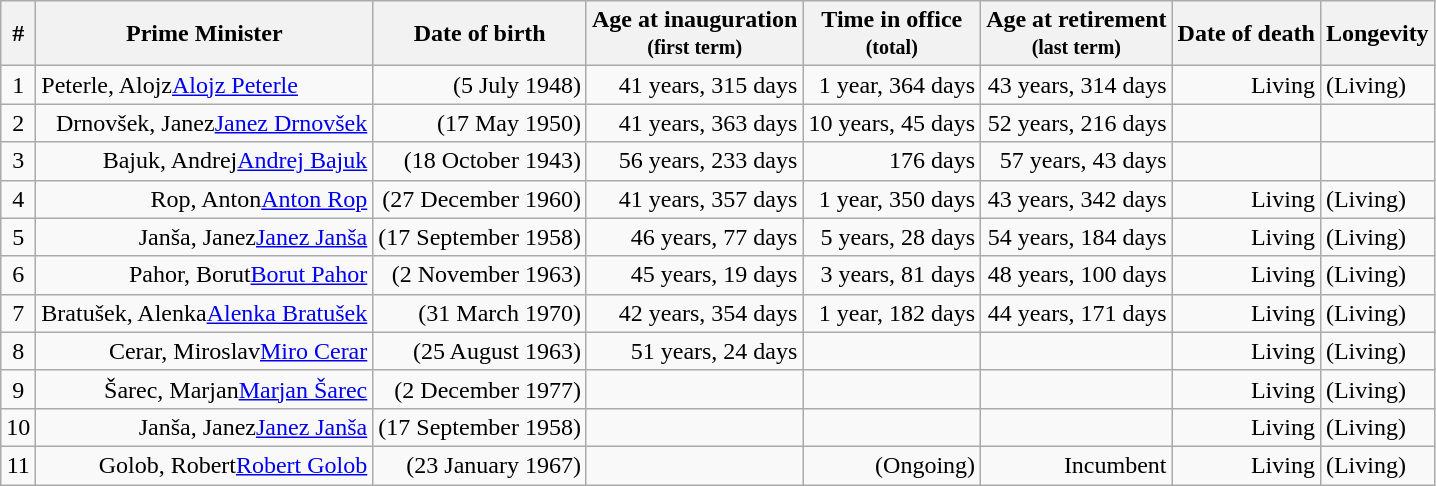<table class="wikitable sortable" style="">
<tr>
<th>#</th>
<th>Prime Minister</th>
<th>Date of birth</th>
<th>Age at inauguration<br><small>(first term)</small></th>
<th>Time in office<br><small>(total)</small></th>
<th>Age at retirement<br><small>(last term)</small></th>
<th>Date of death</th>
<th>Longevity</th>
</tr>
<tr>
<td align="center">1</td>
<td><span>Peterle, Alojz</span><a href='#'>Alojz Peterle</a></td>
<td align=right><span>(<span>5 July 1948</span>)</span></td>
<td align=right>41 years, 315 days</td>
<td align=right>1 year,  364 days</td>
<td align=right>43 years, 314 days</td>
<td align=right>Living</td>
<td> (Living)</td>
</tr>
<tr>
<td align="center">2</td>
<td align=right><span>Drnovšek, Janez</span><a href='#'>Janez Drnovšek</a></td>
<td align=right><span>(<span>17 May 1950</span>)</span></td>
<td align=right>41 years, 363 days</td>
<td align=right>10 years,  45 days</td>
<td align=right>52 years, 216 days</td>
<td align=right></td>
<td></td>
</tr>
<tr>
<td align="center">3</td>
<td align=right><span>Bajuk, Andrej</span><a href='#'>Andrej Bajuk</a></td>
<td align=right><span>(<span>18 October 1943</span>)</span></td>
<td align=right>56 years, 233 days</td>
<td align=right>176 days</td>
<td align=right>57 years,  43 days</td>
<td align=right></td>
<td></td>
</tr>
<tr>
<td align="center">4</td>
<td align=right><span>Rop, Anton</span><a href='#'>Anton Rop</a></td>
<td align=right><span>(<span>27 December 1960</span>)</span></td>
<td align=right>41 years, 357 days</td>
<td align=right>1 year,  350 days</td>
<td align=right>43 years, 342 days</td>
<td align=right>Living</td>
<td> (Living)</td>
</tr>
<tr>
<td align="center">5</td>
<td align=right><span>Janša, Janez</span><a href='#'>Janez Janša</a></td>
<td align=right><span>(<span>17 September 1958</span>)</span></td>
<td align=right>46 years, 77 days</td>
<td align=right>5 years,  28 days</td>
<td align=right>54 years, 184 days</td>
<td align=right>Living</td>
<td> (Living)</td>
</tr>
<tr>
<td align="center">6</td>
<td align=right><span>Pahor, Borut</span><a href='#'>Borut Pahor</a></td>
<td align=right><span>(<span>2 November 1963</span>)</span></td>
<td align=right>45 years,  19 days</td>
<td align=right>3 years,  81 days</td>
<td align=right>48 years, 100 days</td>
<td align=right>Living</td>
<td> (Living)</td>
</tr>
<tr>
<td align="center">7</td>
<td align=right><span>Bratušek, Alenka</span><a href='#'>Alenka Bratušek</a></td>
<td align=right><span>(<span>31 March 1970</span>)</span></td>
<td align=right>42 years, 354 days</td>
<td align=right>1 year, 182 days</td>
<td align=right>44 years, 171 days</td>
<td align=right>Living</td>
<td> (Living)</td>
</tr>
<tr>
<td align="center">8</td>
<td align=right><span>Cerar, Miroslav</span><a href='#'>Miro Cerar</a></td>
<td align=right><span>(<span>25 August 1963</span>)</span></td>
<td align=right>51 years,  24 days</td>
<td align=right></td>
<td align=right></td>
<td align=right>Living</td>
<td> (Living)</td>
</tr>
<tr>
<td align="center">9</td>
<td align=right><span>Šarec, Marjan</span><a href='#'>Marjan Šarec</a></td>
<td align=right><span>(<span>2 December 1977</span>)</span></td>
<td align=right></td>
<td align=right></td>
<td align=right></td>
<td align=right>Living</td>
<td> (Living)</td>
</tr>
<tr>
<td align="center">10</td>
<td align=right><span>Janša, Janez</span><a href='#'>Janez Janša</a></td>
<td align=right><span>(<span>17 September 1958</span>)</span></td>
<td align=right></td>
<td align=right></td>
<td align=right></td>
<td align=right>Living</td>
<td> (Living)</td>
</tr>
<tr>
<td align="center">11</td>
<td align=right><span>Golob, Robert</span><a href='#'>Robert Golob</a></td>
<td align=right><span>(<span>23 January 1967</span>)</span></td>
<td align=right></td>
<td align=right> (Ongoing)</td>
<td align=right>Incumbent</td>
<td align=right>Living</td>
<td> (Living)</td>
</tr>
</table>
